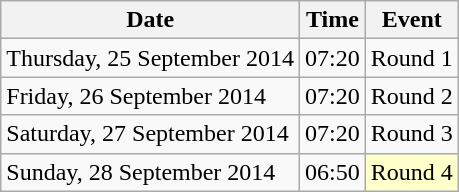<table class = "wikitable">
<tr>
<th>Date</th>
<th>Time</th>
<th>Event</th>
</tr>
<tr>
<td>Thursday, 25 September 2014</td>
<td>07:20</td>
<td>Round 1</td>
</tr>
<tr>
<td>Friday, 26 September 2014</td>
<td>07:20</td>
<td>Round 2</td>
</tr>
<tr>
<td>Saturday, 27 September 2014</td>
<td>07:20</td>
<td>Round 3</td>
</tr>
<tr>
<td>Sunday, 28 September 2014</td>
<td>06:50</td>
<td style="background:#ffffcc;">Round 4</td>
</tr>
</table>
